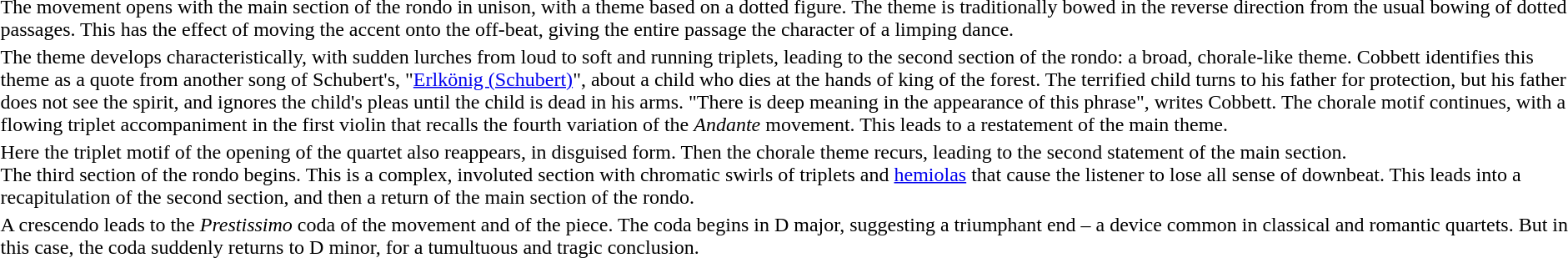<table>
<tr>
<td>The movement opens with the main section of the rondo in unison, with a theme based on a dotted figure. The theme is traditionally bowed in the reverse direction from the usual bowing of dotted passages. This has the effect of moving the accent onto the off-beat, giving the entire passage the character of a limping dance.</td>
<td></td>
</tr>
<tr>
<td>The theme develops characteristically, with sudden lurches from loud to soft and running triplets, leading to the second section of the rondo: a broad, chorale-like theme. Cobbett identifies this theme as a quote from another song of Schubert's, "<a href='#'>Erlkönig (Schubert)</a>", about a child who dies at the hands of king of the forest. The terrified child turns to his father for protection, but his father does not see the spirit, and ignores the child's pleas until the child is dead in his arms. "There is deep meaning in the appearance of this phrase", writes Cobbett. The chorale motif continues, with a flowing triplet accompaniment in the first violin that recalls the fourth variation of the <em>Andante</em> movement. This leads to a restatement of the main theme.</td>
<td></td>
</tr>
<tr>
<td>Here the triplet motif of the opening of the quartet also reappears, in disguised form. Then the chorale theme recurs, leading to the second statement of the main section.<br>The third section of the rondo begins. This is a complex, involuted section with chromatic swirls of triplets and <a href='#'>hemiolas</a> that cause the listener to lose all sense of downbeat. This leads into a recapitulation of the second section, and then a return of the main section of the rondo.</td>
<td></td>
</tr>
<tr>
<td>A crescendo leads to the <em>Prestissimo</em> coda of the movement and of the piece. The coda begins in D major, suggesting a triumphant end – a device common in classical and romantic quartets. But in this case, the coda suddenly returns to D minor, for a tumultuous and tragic conclusion.</td>
<td></td>
</tr>
<tr>
</tr>
</table>
